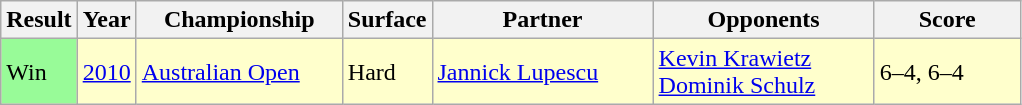<table class="sortable wikitable">
<tr>
<th style="width:40px">Result</th>
<th style="width:30px">Year</th>
<th style="width:130px">Championship</th>
<th style="width:50px">Surface</th>
<th style="width:140px">Partner</th>
<th style="width:140px">Opponents</th>
<th style="width:90px" class="unsortable">Score</th>
</tr>
<tr style="background:#ffffcc;">
<td style="background:#98fb98;">Win</td>
<td><a href='#'>2010</a></td>
<td><a href='#'>Australian Open</a></td>
<td>Hard</td>
<td> <a href='#'>Jannick Lupescu</a></td>
<td> <a href='#'>Kevin Krawietz</a><br>  <a href='#'>Dominik Schulz</a></td>
<td>6–4, 6–4</td>
</tr>
</table>
